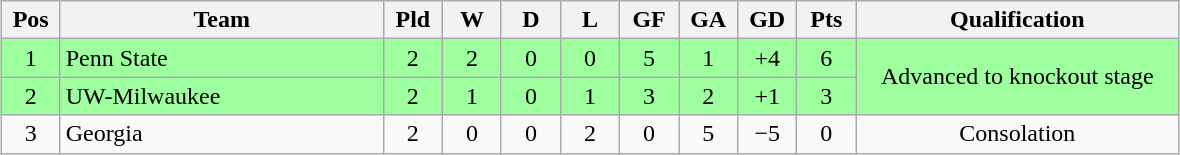<table class="wikitable" style="text-align:center; margin: 1em auto">
<tr>
<th style="width:2em">Pos</th>
<th style="width:13em">Team</th>
<th style="width:2em">Pld</th>
<th style="width:2em">W</th>
<th style="width:2em">D</th>
<th style="width:2em">L</th>
<th style="width:2em">GF</th>
<th style="width:2em">GA</th>
<th style="width:2em">GD</th>
<th style="width:2em">Pts</th>
<th style="width:13em">Qualification</th>
</tr>
<tr bgcolor="#9eff9e">
<td>1</td>
<td style="text-align:left">Penn State</td>
<td>2</td>
<td>2</td>
<td>0</td>
<td>0</td>
<td>5</td>
<td>1</td>
<td>+4</td>
<td>6</td>
<td rowspan="2">Advanced to knockout stage</td>
</tr>
<tr bgcolor="#9eff9e">
<td>2</td>
<td style="text-align:left">UW-Milwaukee</td>
<td>2</td>
<td>1</td>
<td>0</td>
<td>1</td>
<td>3</td>
<td>2</td>
<td>+1</td>
<td>3</td>
</tr>
<tr>
<td>3</td>
<td style="text-align:left">Georgia</td>
<td>2</td>
<td>0</td>
<td>0</td>
<td>2</td>
<td>0</td>
<td>5</td>
<td>−5</td>
<td>0</td>
<td>Consolation</td>
</tr>
</table>
